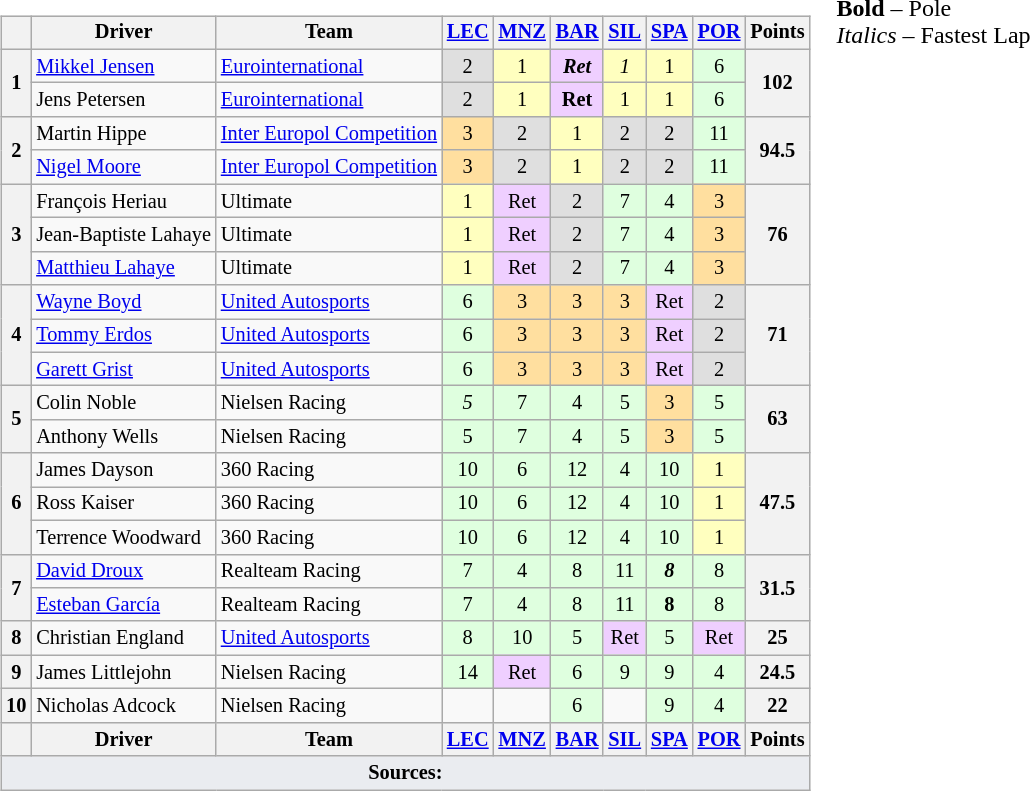<table>
<tr>
<td valign="top"><br><table class="wikitable" style="font-size:85%; text-align:center;">
<tr>
<th></th>
<th>Driver</th>
<th>Team</th>
<th><a href='#'>LEC</a><br></th>
<th><a href='#'>MNZ</a><br></th>
<th><a href='#'>BAR</a><br></th>
<th><a href='#'>SIL</a><br></th>
<th><a href='#'>SPA</a><br></th>
<th><a href='#'>POR</a><br></th>
<th>Points</th>
</tr>
<tr>
<th rowspan="2">1</th>
<td align=left> <a href='#'>Mikkel Jensen</a></td>
<td align=left> <a href='#'>Eurointernational</a></td>
<td style="background:#dfdfdf;">2</td>
<td style="background:#ffffbf;">1</td>
<td style="background:#efcfff;"><strong><em>Ret</em></strong></td>
<td style="background:#ffffbf;"><em>1</em></td>
<td style="background:#ffffbf;">1</td>
<td style="background:#dfffdf;">6</td>
<th rowspan="2">102</th>
</tr>
<tr>
<td align=left> Jens Petersen</td>
<td align=left> <a href='#'>Eurointernational</a></td>
<td style="background:#dfdfdf;">2</td>
<td style="background:#ffffbf;">1</td>
<td style="background:#efcfff;"><strong>Ret</strong></td>
<td style="background:#ffffbf;">1</td>
<td style="background:#ffffbf;">1</td>
<td style="background:#dfffdf;">6</td>
</tr>
<tr>
<th rowspan="2">2</th>
<td align=left> Martin Hippe</td>
<td align=left> <a href='#'>Inter Europol Competition</a></td>
<td style="background:#ffdf9f;">3</td>
<td style="background:#dfdfdf;">2</td>
<td style="background:#ffffbf;">1</td>
<td style="background:#dfdfdf;">2</td>
<td style="background:#dfdfdf;">2</td>
<td style="background:#dfffdf;">11</td>
<th rowspan="2">94.5</th>
</tr>
<tr>
<td align=left> <a href='#'>Nigel Moore</a></td>
<td align=left> <a href='#'>Inter Europol Competition</a></td>
<td style="background:#ffdf9f;">3</td>
<td style="background:#dfdfdf;">2</td>
<td style="background:#ffffbf;">1</td>
<td style="background:#dfdfdf;">2</td>
<td style="background:#dfdfdf;">2</td>
<td style="background:#dfffdf;">11</td>
</tr>
<tr>
<th rowspan="3">3</th>
<td align=left> François Heriau</td>
<td align=left> Ultimate</td>
<td style="background:#ffffbf;">1</td>
<td style="background:#efcfff;">Ret</td>
<td style="background:#dfdfdf;">2</td>
<td style="background:#dfffdf;">7</td>
<td style="background:#dfffdf;">4</td>
<td style="background:#ffdf9f;">3</td>
<th rowspan="3">76</th>
</tr>
<tr>
<td align=left> Jean-Baptiste Lahaye</td>
<td align=left> Ultimate</td>
<td style="background:#ffffbf;">1</td>
<td style="background:#efcfff;">Ret</td>
<td style="background:#dfdfdf;">2</td>
<td style="background:#dfffdf;">7</td>
<td style="background:#dfffdf;">4</td>
<td style="background:#ffdf9f;">3</td>
</tr>
<tr>
<td align=left> <a href='#'>Matthieu Lahaye</a></td>
<td align=left> Ultimate</td>
<td style="background:#ffffbf;">1</td>
<td style="background:#efcfff;">Ret</td>
<td style="background:#dfdfdf;">2</td>
<td style="background:#dfffdf;">7</td>
<td style="background:#dfffdf;">4</td>
<td style="background:#ffdf9f;">3</td>
</tr>
<tr>
<th rowspan="3">4</th>
<td align=left> <a href='#'>Wayne Boyd</a></td>
<td align=left> <a href='#'>United Autosports</a></td>
<td style="background:#dfffdf;">6</td>
<td style="background:#ffdf9f;">3</td>
<td style="background:#ffdf9f;">3</td>
<td style="background:#ffdf9f;">3</td>
<td style="background:#efcfff;">Ret</td>
<td style="background:#dfdfdf;">2</td>
<th rowspan="3">71</th>
</tr>
<tr>
<td align=left> <a href='#'>Tommy Erdos</a></td>
<td align=left> <a href='#'>United Autosports</a></td>
<td style="background:#dfffdf;">6</td>
<td style="background:#ffdf9f;">3</td>
<td style="background:#ffdf9f;">3</td>
<td style="background:#ffdf9f;">3</td>
<td style="background:#efcfff;">Ret</td>
<td style="background:#dfdfdf;">2</td>
</tr>
<tr>
<td align=left> <a href='#'>Garett Grist</a></td>
<td align=left> <a href='#'>United Autosports</a></td>
<td style="background:#dfffdf;">6</td>
<td style="background:#ffdf9f;">3</td>
<td style="background:#ffdf9f;">3</td>
<td style="background:#ffdf9f;">3</td>
<td style="background:#efcfff;">Ret</td>
<td style="background:#dfdfdf;">2</td>
</tr>
<tr>
<th rowspan="2">5</th>
<td align=left> Colin Noble</td>
<td align=left> Nielsen Racing</td>
<td style="background:#dfffdf;"><em>5</em></td>
<td style="background:#dfffdf;">7</td>
<td style="background:#dfffdf;">4</td>
<td style="background:#dfffdf;">5</td>
<td style="background:#ffdf9f;">3</td>
<td style="background:#dfffdf;">5</td>
<th rowspan="2">63</th>
</tr>
<tr>
<td align=left> Anthony Wells</td>
<td align=left> Nielsen Racing</td>
<td style="background:#dfffdf;">5</td>
<td style="background:#dfffdf;">7</td>
<td style="background:#dfffdf;">4</td>
<td style="background:#dfffdf;">5</td>
<td style="background:#ffdf9f;">3</td>
<td style="background:#dfffdf;">5</td>
</tr>
<tr>
<th rowspan="3">6</th>
<td align=left> James Dayson</td>
<td align=left> 360 Racing</td>
<td style="background:#dfffdf;">10</td>
<td style="background:#dfffdf;">6</td>
<td style="background:#dfffdf;">12</td>
<td style="background:#dfffdf;">4</td>
<td style="background:#dfffdf;">10</td>
<td style="background:#ffffbf;">1</td>
<th rowspan="3">47.5</th>
</tr>
<tr>
<td align=left> Ross Kaiser</td>
<td align=left> 360 Racing</td>
<td style="background:#dfffdf;">10</td>
<td style="background:#dfffdf;">6</td>
<td style="background:#dfffdf;">12</td>
<td style="background:#dfffdf;">4</td>
<td style="background:#dfffdf;">10</td>
<td style="background:#ffffbf;">1</td>
</tr>
<tr>
<td align=left> Terrence Woodward</td>
<td align=left> 360 Racing</td>
<td style="background:#dfffdf;">10</td>
<td style="background:#dfffdf;">6</td>
<td style="background:#dfffdf;">12</td>
<td style="background:#dfffdf;">4</td>
<td style="background:#dfffdf;">10</td>
<td style="background:#ffffbf;">1</td>
</tr>
<tr>
<th rowspan="2">7</th>
<td align=left> <a href='#'>David Droux</a></td>
<td align=left> Realteam Racing</td>
<td style="background:#dfffdf;">7</td>
<td style="background:#dfffdf;">4</td>
<td style="background:#dfffdf;">8</td>
<td style="background:#dfffdf;">11</td>
<td style="background:#dfffdf;"><strong><em>8</em></strong></td>
<td style="background:#dfffdf;">8</td>
<th rowspan="2">31.5</th>
</tr>
<tr>
<td align=left> <a href='#'>Esteban García</a></td>
<td align=left> Realteam Racing</td>
<td style="background:#dfffdf;">7</td>
<td style="background:#dfffdf;">4</td>
<td style="background:#dfffdf;">8</td>
<td style="background:#dfffdf;">11</td>
<td style="background:#dfffdf;"><strong>8</strong></td>
<td style="background:#dfffdf;">8</td>
</tr>
<tr>
<th>8</th>
<td align=left> Christian England</td>
<td align=left> <a href='#'>United Autosports</a></td>
<td style="background:#dfffdf;">8</td>
<td style="background:#dfffdf;">10</td>
<td style="background:#dfffdf;">5</td>
<td style="background:#efcfff;">Ret</td>
<td style="background:#dfffdf;">5</td>
<td style="background:#efcfff;">Ret</td>
<th>25</th>
</tr>
<tr>
<th>9</th>
<td align=left> James Littlejohn</td>
<td align=left> Nielsen Racing</td>
<td style="background:#dfffdf;">14</td>
<td style="background:#efcfff;">Ret</td>
<td style="background:#dfffdf;">6</td>
<td style="background:#dfffdf;">9</td>
<td style="background:#dfffdf;">9</td>
<td style="background:#dfffdf;">4</td>
<th>24.5</th>
</tr>
<tr>
<th>10</th>
<td align=left> Nicholas Adcock</td>
<td align=left> Nielsen Racing</td>
<td></td>
<td></td>
<td style="background:#dfffdf;">6</td>
<td></td>
<td style="background:#dfffdf;">9</td>
<td style="background:#dfffdf;">4</td>
<th>22</th>
</tr>
<tr>
<th></th>
<th>Driver</th>
<th>Team</th>
<th><a href='#'>LEC</a><br></th>
<th><a href='#'>MNZ</a><br></th>
<th><a href='#'>BAR</a><br></th>
<th><a href='#'>SIL</a><br></th>
<th><a href='#'>SPA</a><br></th>
<th><a href='#'>POR</a><br></th>
<th>Points</th>
</tr>
<tr class="sortbottom">
<td colspan="10" style="background-color:#EAECF0;text-align:center"><strong>Sources:</strong></td>
</tr>
</table>
</td>
<td valign="top"><br>
<span><strong>Bold</strong> – Pole<br><em>Italics</em> – Fastest Lap</span></td>
</tr>
</table>
